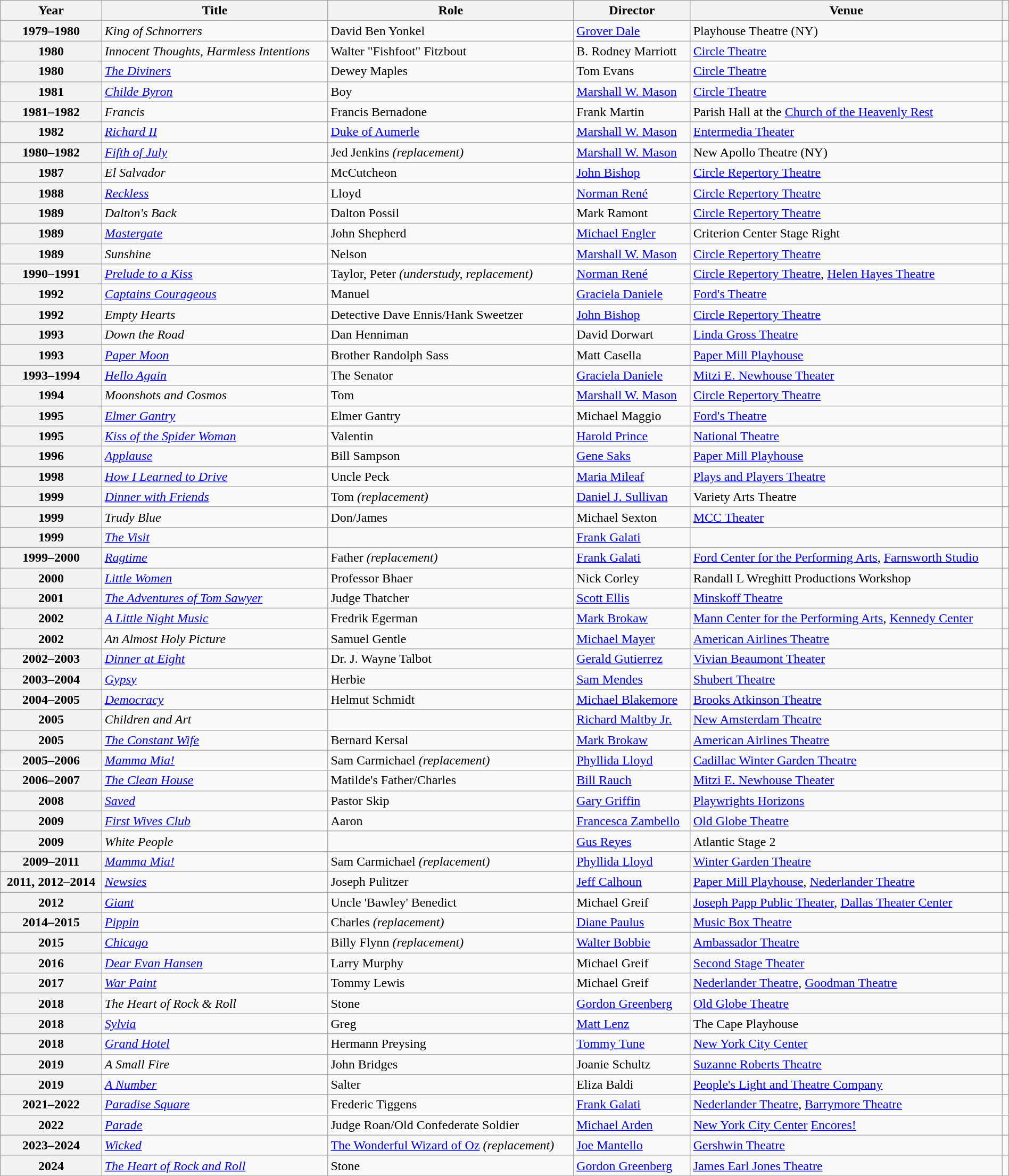<table class="wikitable plainrowheaders sortable" style="width:100%;">
<tr>
<th scope="col" 3%>Year</th>
<th scope="col" 15%>Title</th>
<th scope="col" 15%>Role</th>
<th scope="col" 15%>Director</th>
<th scope="col" 25%>Venue</th>
<th scope="col" 3% class=unsortable></th>
</tr>
<tr>
<th scope="row">1979–1980</th>
<td><em>King of Schnorrers</em></td>
<td>David Ben Yonkel</td>
<td><a href='#'>Grover Dale</a></td>
<td>Playhouse Theatre (NY)</td>
<td></td>
</tr>
<tr>
<th scope="row">1980</th>
<td><em>Innocent Thoughts, Harmless Intentions</em></td>
<td>Walter "Fishfoot" Fitzbout</td>
<td>B. Rodney Marriott</td>
<td><a href='#'>Circle Theatre</a></td>
<td></td>
</tr>
<tr>
<th scope="row">1980</th>
<td><em><a href='#'>The Diviners</a></em></td>
<td>Dewey Maples</td>
<td>Tom Evans</td>
<td><a href='#'>Circle Theatre</a></td>
<td></td>
</tr>
<tr>
<th scope="row">1981</th>
<td><em><a href='#'>Childe Byron</a></em></td>
<td>Boy</td>
<td><a href='#'>Marshall W. Mason</a></td>
<td><a href='#'>Circle Theatre</a></td>
<td></td>
</tr>
<tr>
<th scope="row">1981–1982</th>
<td><em>Francis</em></td>
<td>Francis Bernadone</td>
<td>Frank Martin</td>
<td>Parish Hall at the <a href='#'>Church of the Heavenly Rest</a></td>
<td></td>
</tr>
<tr>
<th scope="row">1982</th>
<td><em><a href='#'>Richard II</a></em></td>
<td><a href='#'>Duke of Aumerle</a></td>
<td><a href='#'>Marshall W. Mason</a></td>
<td><a href='#'>Entermedia Theater</a></td>
<td></td>
</tr>
<tr>
<th scope="row">1980–1982</th>
<td><em><a href='#'>Fifth of July</a></em></td>
<td>Jed Jenkins <em>(replacement)</em></td>
<td><a href='#'>Marshall W. Mason</a></td>
<td>New Apollo Theatre (NY)</td>
<td></td>
</tr>
<tr>
<th scope="row">1987</th>
<td><em>El Salvador</em></td>
<td>McCutcheon</td>
<td><a href='#'>John Bishop</a></td>
<td><a href='#'>Circle Repertory Theatre</a></td>
<td></td>
</tr>
<tr>
<th scope="row">1988</th>
<td><em><a href='#'>Reckless</a></em></td>
<td>Lloyd</td>
<td><a href='#'>Norman René</a></td>
<td><a href='#'>Circle Repertory Theatre</a></td>
<td></td>
</tr>
<tr>
<th scope="row">1989</th>
<td><em>Dalton's Back</em></td>
<td>Dalton Possil</td>
<td>Mark Ramont</td>
<td><a href='#'>Circle Repertory Theatre</a></td>
<td></td>
</tr>
<tr>
<th scope="row">1989</th>
<td><em><a href='#'>Mastergate</a></em></td>
<td>John Shepherd</td>
<td><a href='#'>Michael Engler</a></td>
<td>Criterion Center Stage Right</td>
<td></td>
</tr>
<tr>
<th scope="row">1989</th>
<td><em>Sunshine</em></td>
<td>Nelson</td>
<td><a href='#'>Marshall W. Mason</a></td>
<td><a href='#'>Circle Repertory Theatre</a></td>
<td></td>
</tr>
<tr>
<th scope="row">1990–1991</th>
<td><em><a href='#'>Prelude to a Kiss</a></em></td>
<td>Taylor, Peter <em>(understudy, replacement)</em></td>
<td><a href='#'>Norman René</a></td>
<td><a href='#'>Circle Repertory Theatre</a>, <a href='#'>Helen Hayes Theatre</a></td>
<td></td>
</tr>
<tr>
<th scope="row">1992</th>
<td><em><a href='#'>Captains Courageous</a></em></td>
<td>Manuel</td>
<td><a href='#'>Graciela Daniele</a></td>
<td><a href='#'>Ford's Theatre</a></td>
<td></td>
</tr>
<tr>
<th scope="row">1992</th>
<td><em>Empty Hearts</em></td>
<td>Detective Dave Ennis/Hank Sweetzer</td>
<td><a href='#'>John Bishop</a></td>
<td><a href='#'>Circle Repertory Theatre</a></td>
<td></td>
</tr>
<tr>
<th scope="row">1993</th>
<td><em>Down the Road</em></td>
<td>Dan Henniman</td>
<td>David Dorwart</td>
<td><a href='#'>Linda Gross Theatre</a></td>
<td></td>
</tr>
<tr>
<th scope="row">1993</th>
<td><em><a href='#'>Paper Moon</a></em></td>
<td>Brother Randolph Sass</td>
<td>Matt Casella</td>
<td><a href='#'>Paper Mill Playhouse</a></td>
<td></td>
</tr>
<tr>
<th scope="row">1993–1994</th>
<td><em><a href='#'>Hello Again</a></em></td>
<td>The Senator</td>
<td><a href='#'>Graciela Daniele</a></td>
<td><a href='#'>Mitzi E. Newhouse Theater</a></td>
<td></td>
</tr>
<tr>
<th scope="row">1994</th>
<td><em>Moonshots and Cosmos</em></td>
<td>Tom</td>
<td><a href='#'>Marshall W. Mason</a></td>
<td><a href='#'>Circle Repertory Theatre</a></td>
<td></td>
</tr>
<tr>
<th scope="row">1995</th>
<td><em><a href='#'>Elmer Gantry</a></em></td>
<td>Elmer Gantry</td>
<td>Michael Maggio</td>
<td><a href='#'>Ford's Theatre</a></td>
<td></td>
</tr>
<tr>
<th scope="row">1995</th>
<td><em><a href='#'>Kiss of the Spider Woman</a></em></td>
<td>Valentin</td>
<td><a href='#'>Harold Prince</a></td>
<td><a href='#'>National Theatre</a></td>
<td></td>
</tr>
<tr>
<th scope="row">1996</th>
<td><em><a href='#'>Applause</a></em></td>
<td>Bill Sampson</td>
<td><a href='#'>Gene Saks</a></td>
<td><a href='#'>Paper Mill Playhouse</a></td>
<td></td>
</tr>
<tr>
<th scope="row">1998</th>
<td><em><a href='#'>How I Learned to Drive</a></em></td>
<td>Uncle Peck</td>
<td><a href='#'>Maria Mileaf</a></td>
<td><a href='#'>Plays and Players Theatre</a></td>
<td></td>
</tr>
<tr>
<th scope="row">1999</th>
<td><em><a href='#'>Dinner with Friends</a></em></td>
<td>Tom <em>(replacement)</em></td>
<td><a href='#'>Daniel J. Sullivan</a></td>
<td>Variety Arts Theatre</td>
<td></td>
</tr>
<tr>
<th scope="row">1999</th>
<td><em>Trudy Blue</em></td>
<td>Don/James</td>
<td>Michael Sexton</td>
<td><a href='#'>MCC Theater</a></td>
<td></td>
</tr>
<tr>
<th scope="row">1999</th>
<td><em><a href='#'>The Visit</a></em></td>
<td></td>
<td><a href='#'>Frank Galati</a></td>
<td></td>
<td></td>
</tr>
<tr>
<th scope="row">1999–2000</th>
<td><em><a href='#'>Ragtime</a></em></td>
<td>Father <em>(replacement)</em></td>
<td><a href='#'>Frank Galati</a></td>
<td><a href='#'>Ford Center for the Performing Arts</a>, <a href='#'>Farnsworth Studio</a></td>
<td></td>
</tr>
<tr>
<th scope="row">2000</th>
<td><em><a href='#'>Little Women</a></em></td>
<td>Professor Bhaer</td>
<td>Nick Corley</td>
<td>Randall L Wreghitt Productions Workshop</td>
<td></td>
</tr>
<tr>
<th scope="row">2001</th>
<td><em><a href='#'>The Adventures of Tom Sawyer</a></em></td>
<td>Judge Thatcher</td>
<td><a href='#'>Scott Ellis</a></td>
<td><a href='#'>Minskoff Theatre</a></td>
<td></td>
</tr>
<tr>
<th scope="row">2002</th>
<td><em><a href='#'>A Little Night Music</a></em></td>
<td>Fredrik Egerman</td>
<td><a href='#'>Mark Brokaw</a></td>
<td><a href='#'>Mann Center for the Performing Arts</a>, <a href='#'>Kennedy Center</a></td>
<td></td>
</tr>
<tr>
<th scope="row">2002</th>
<td><em>An Almost Holy Picture</em></td>
<td>Samuel Gentle</td>
<td><a href='#'>Michael Mayer</a></td>
<td><a href='#'>American Airlines Theatre</a></td>
<td></td>
</tr>
<tr>
<th scope="row">2002–2003</th>
<td><em><a href='#'>Dinner at Eight</a></em></td>
<td>Dr. J. Wayne Talbot</td>
<td><a href='#'>Gerald Gutierrez</a></td>
<td><a href='#'>Vivian Beaumont Theater</a></td>
<td></td>
</tr>
<tr>
<th scope="row">2003–2004</th>
<td><em><a href='#'>Gypsy</a></em></td>
<td>Herbie</td>
<td><a href='#'>Sam Mendes</a></td>
<td><a href='#'>Shubert Theatre</a></td>
<td></td>
</tr>
<tr>
<th scope="row">2004–2005</th>
<td><em><a href='#'>Democracy</a></em></td>
<td>Helmut Schmidt</td>
<td><a href='#'>Michael Blakemore</a></td>
<td><a href='#'>Brooks Atkinson Theatre</a></td>
<td></td>
</tr>
<tr>
<th scope="row">2005</th>
<td><em>Children and Art</em></td>
<td></td>
<td><a href='#'>Richard Maltby Jr.</a></td>
<td><a href='#'>New Amsterdam Theatre</a></td>
<td></td>
</tr>
<tr>
<th scope="row">2005</th>
<td><em><a href='#'>The Constant Wife</a></em></td>
<td>Bernard Kersal</td>
<td><a href='#'>Mark Brokaw</a></td>
<td><a href='#'>American Airlines Theatre</a></td>
<td></td>
</tr>
<tr>
<th scope="row">2005–2006</th>
<td><em><a href='#'>Mamma Mia!</a></em></td>
<td>Sam Carmichael <em>(replacement)</em></td>
<td><a href='#'>Phyllida Lloyd</a></td>
<td><a href='#'>Cadillac Winter Garden Theatre</a></td>
<td></td>
</tr>
<tr>
<th scope="row">2006–2007</th>
<td><em><a href='#'>The Clean House</a></em></td>
<td>Matilde's Father/Charles</td>
<td><a href='#'>Bill Rauch</a></td>
<td><a href='#'>Mitzi E. Newhouse Theater</a></td>
<td></td>
</tr>
<tr>
<th scope="row">2008</th>
<td><em><a href='#'>Saved</a></em></td>
<td>Pastor Skip</td>
<td><a href='#'>Gary Griffin</a></td>
<td><a href='#'>Playwrights Horizons</a></td>
<td></td>
</tr>
<tr>
<th scope="row">2009</th>
<td><em><a href='#'>First Wives Club</a></em></td>
<td>Aaron</td>
<td><a href='#'>Francesca Zambello</a></td>
<td><a href='#'>Old Globe Theatre</a></td>
<td></td>
</tr>
<tr>
<th scope="row">2009</th>
<td><em>White People</em></td>
<td></td>
<td><a href='#'>Gus Reyes</a></td>
<td>Atlantic Stage 2</td>
<td></td>
</tr>
<tr>
<th scope="row">2009–2011</th>
<td><em><a href='#'>Mamma Mia!</a></em></td>
<td>Sam Carmichael <em>(replacement)</em></td>
<td><a href='#'>Phyllida Lloyd</a></td>
<td><a href='#'>Winter Garden Theatre</a></td>
<td></td>
</tr>
<tr>
<th scope="row">2011, 2012–2014</th>
<td><em><a href='#'>Newsies</a></em></td>
<td>Joseph Pulitzer</td>
<td><a href='#'>Jeff Calhoun</a></td>
<td><a href='#'>Paper Mill Playhouse</a>, <a href='#'>Nederlander Theatre</a></td>
<td></td>
</tr>
<tr>
<th scope="row">2012</th>
<td><em><a href='#'>Giant</a></em></td>
<td>Uncle 'Bawley' Benedict</td>
<td>Michael Greif</td>
<td><a href='#'>Joseph Papp Public Theater</a>, <a href='#'>Dallas Theater Center</a></td>
<td></td>
</tr>
<tr>
<th scope="row">2014–2015</th>
<td><em><a href='#'>Pippin</a></em></td>
<td>Charles <em>(replacement)</em></td>
<td><a href='#'>Diane Paulus</a></td>
<td><a href='#'>Music Box Theatre</a></td>
<td></td>
</tr>
<tr>
<th scope="row">2015</th>
<td><em><a href='#'>Chicago</a></em></td>
<td>Billy Flynn <em>(replacement)</em></td>
<td><a href='#'>Walter Bobbie</a></td>
<td><a href='#'>Ambassador Theatre</a></td>
<td></td>
</tr>
<tr>
<th scope="row">2016</th>
<td><em><a href='#'>Dear Evan Hansen</a></em></td>
<td>Larry Murphy</td>
<td>Michael Greif</td>
<td><a href='#'>Second Stage Theater</a></td>
<td></td>
</tr>
<tr>
<th scope="row">2017</th>
<td><em><a href='#'>War Paint</a></em></td>
<td>Tommy Lewis</td>
<td>Michael Greif</td>
<td><a href='#'>Nederlander Theatre</a>, <a href='#'>Goodman Theatre</a></td>
<td></td>
</tr>
<tr>
<th scope="row">2018</th>
<td><em>The Heart of Rock & Roll</em></td>
<td>Stone</td>
<td><a href='#'>Gordon Greenberg</a></td>
<td><a href='#'>Old Globe Theatre</a></td>
<td></td>
</tr>
<tr>
<th scope="row">2018</th>
<td><em><a href='#'>Sylvia</a></em></td>
<td>Greg</td>
<td><a href='#'>Matt Lenz</a></td>
<td>The Cape Playhouse</td>
<td></td>
</tr>
<tr>
<th scope="row">2018</th>
<td><em><a href='#'>Grand Hotel</a></em></td>
<td>Hermann Preysing</td>
<td><a href='#'>Tommy Tune</a></td>
<td><a href='#'>New York City Center</a></td>
<td></td>
</tr>
<tr>
<th scope="row">2019</th>
<td><em>A Small Fire</em></td>
<td>John Bridges</td>
<td>Joanie Schultz</td>
<td><a href='#'>Suzanne Roberts Theatre</a></td>
<td></td>
</tr>
<tr>
<th scope="row">2019</th>
<td><em><a href='#'>A Number</a></em></td>
<td>Salter</td>
<td>Eliza Baldi</td>
<td><a href='#'>People's Light and Theatre Company</a></td>
<td></td>
</tr>
<tr>
<th scope="row">2021–2022</th>
<td><em><a href='#'>Paradise Square</a></em></td>
<td>Frederic Tiggens</td>
<td><a href='#'>Frank Galati</a></td>
<td><a href='#'>Nederlander Theatre</a>, <a href='#'>Barrymore Theatre</a></td>
<td></td>
</tr>
<tr>
<th scope="row">2022</th>
<td><em><a href='#'>Parade</a></em></td>
<td>Judge Roan/Old Confederate Soldier</td>
<td><a href='#'>Michael Arden</a></td>
<td><a href='#'>New York City Center</a> <a href='#'>Encores!</a></td>
<td></td>
</tr>
<tr>
<th scope="row">2023–2024</th>
<td><em><a href='#'>Wicked</a></em></td>
<td><a href='#'>The Wonderful Wizard of Oz</a> <em>(replacement)</em></td>
<td><a href='#'>Joe Mantello</a></td>
<td><a href='#'>Gershwin Theatre</a></td>
<td></td>
</tr>
<tr>
<th scope=row>2024</th>
<td><em><a href='#'>The Heart of Rock and Roll</a></em></td>
<td>Stone</td>
<td><a href='#'>Gordon Greenberg</a></td>
<td><a href='#'>James Earl Jones Theatre</a></td>
<td></td>
</tr>
</table>
